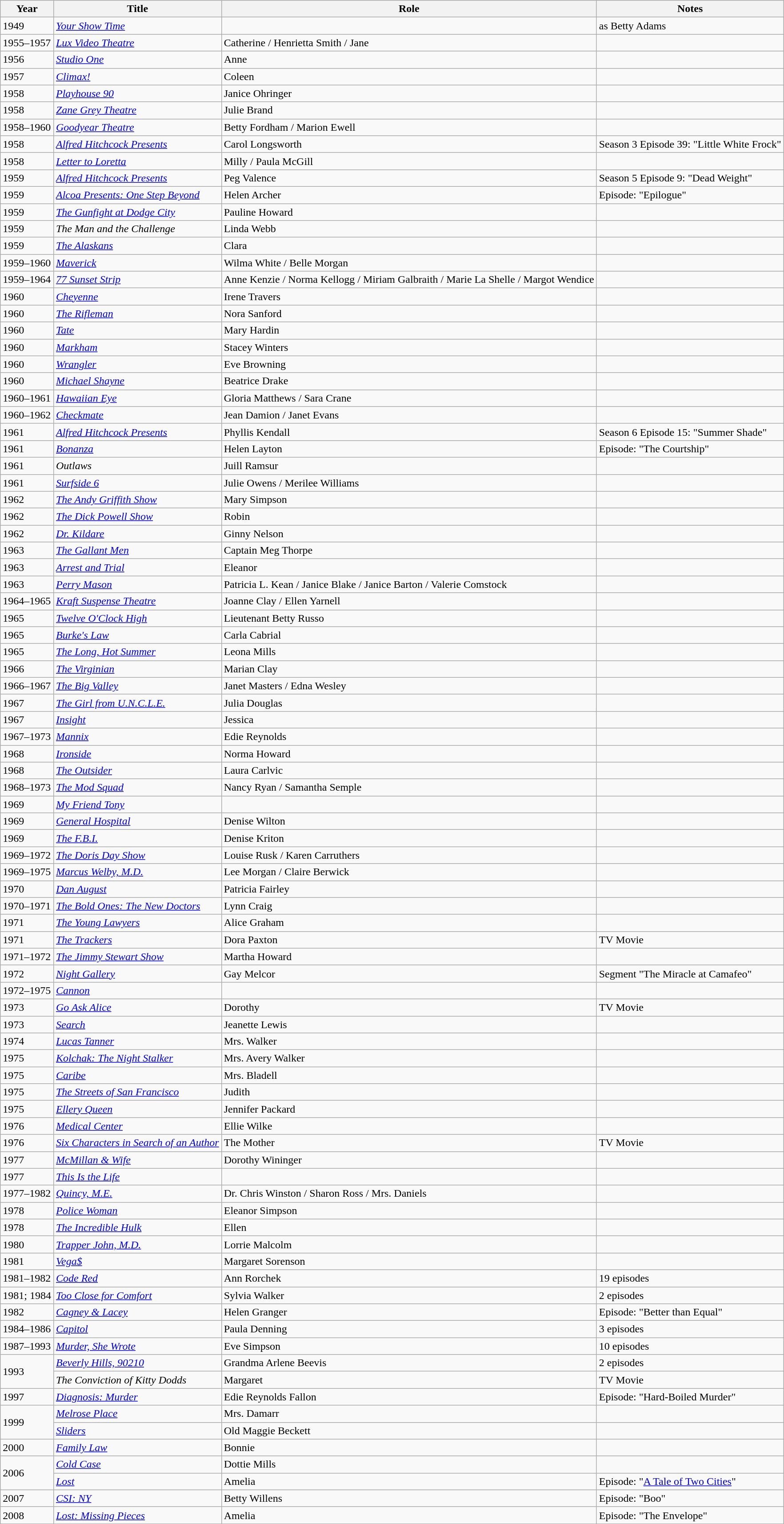<table class="wikitable plainrowheaders sortable">
<tr>
<th>Year</th>
<th>Title</th>
<th>Role</th>
<th>Notes</th>
</tr>
<tr>
<td>1949</td>
<td><em><a href='#'>Your Show Time</a></em></td>
<td></td>
<td>as Betty Adams</td>
</tr>
<tr>
<td>1955–1957</td>
<td><em><a href='#'>Lux Video Theatre</a></em></td>
<td>Catherine / Henrietta Smith / Jane</td>
<td></td>
</tr>
<tr>
<td>1956</td>
<td><em><a href='#'>Studio One</a></em></td>
<td>Anne</td>
<td></td>
</tr>
<tr>
<td>1957</td>
<td><em><a href='#'>Climax!</a></em></td>
<td>Coleen</td>
<td></td>
</tr>
<tr>
<td>1958</td>
<td><em><a href='#'>Playhouse 90</a></em></td>
<td>Janice Ohringer</td>
<td></td>
</tr>
<tr>
<td>1958</td>
<td><em><a href='#'>Zane Grey Theatre</a></em></td>
<td>Julie Brand</td>
<td></td>
</tr>
<tr>
<td>1958–1960</td>
<td><em><a href='#'>Goodyear Theatre</a></em></td>
<td>Betty Fordham / Marion Ewell</td>
<td></td>
</tr>
<tr>
<td>1958</td>
<td><em><a href='#'>Alfred Hitchcock Presents</a></em></td>
<td>Carol Longsworth</td>
<td>Season 3 Episode 39: "Little White Frock"</td>
</tr>
<tr>
<td>1958</td>
<td><em><a href='#'>Letter to Loretta</a></em></td>
<td>Milly / Paula McGill</td>
<td></td>
</tr>
<tr>
<td>1959</td>
<td><em><a href='#'>Alfred Hitchcock Presents</a></em></td>
<td>Peg Valence</td>
<td>Season 5 Episode 9: "Dead Weight"</td>
</tr>
<tr>
<td>1959</td>
<td><em><a href='#'>Alcoa Presents: One Step Beyond</a></em></td>
<td>Helen Archer</td>
<td>Episode: "Epilogue"</td>
</tr>
<tr>
<td>1959</td>
<td><em><a href='#'>The Gunfight at Dodge City</a></em></td>
<td>Pauline Howard</td>
<td></td>
</tr>
<tr>
<td>1959</td>
<td><em>The Man and the Challenge</em></td>
<td>Linda Webb</td>
<td></td>
</tr>
<tr>
<td>1959</td>
<td><em><a href='#'>The Alaskans</a></em></td>
<td>Clara</td>
<td></td>
</tr>
<tr>
<td>1959–1960</td>
<td><em><a href='#'>Maverick</a></em></td>
<td>Wilma White / Belle Morgan</td>
<td></td>
</tr>
<tr>
<td>1959–1964</td>
<td><em><a href='#'>77 Sunset Strip</a></em></td>
<td>Anne Kenzie / Norma Kellogg / Miriam Galbraith / Marie La Shelle / Margot Wendice</td>
<td></td>
</tr>
<tr>
<td>1960</td>
<td><em><a href='#'>Cheyenne</a></em></td>
<td>Irene Travers</td>
<td></td>
</tr>
<tr>
<td>1960</td>
<td><em><a href='#'>The Rifleman</a></em></td>
<td>Nora Sanford</td>
<td></td>
</tr>
<tr>
<td>1960</td>
<td><em><a href='#'>Tate</a></em></td>
<td>Mary Hardin</td>
<td></td>
</tr>
<tr>
<td>1960</td>
<td><em><a href='#'>Markham</a></em></td>
<td>Stacey Winters</td>
<td></td>
</tr>
<tr>
<td>1960</td>
<td><em><a href='#'>Wrangler</a></em></td>
<td>Eve Browning</td>
<td></td>
</tr>
<tr>
<td>1960</td>
<td><em><a href='#'>Michael Shayne</a></em></td>
<td>Beatrice Drake</td>
<td></td>
</tr>
<tr>
<td>1960–1961</td>
<td><em><a href='#'>Hawaiian Eye</a></em></td>
<td>Gloria Matthews / Sara Crane</td>
<td></td>
</tr>
<tr>
<td>1960–1962</td>
<td><em><a href='#'>Checkmate</a></em></td>
<td>Jean Damion / Janet Evans</td>
<td></td>
</tr>
<tr>
<td>1961</td>
<td><em><a href='#'>Alfred Hitchcock Presents</a></em></td>
<td>Phyllis Kendall</td>
<td>Season 6 Episode 15: "Summer Shade"</td>
</tr>
<tr>
<td>1961</td>
<td><em><a href='#'>Bonanza</a></em></td>
<td>Helen Layton</td>
<td>Episode: "The Courtship"</td>
</tr>
<tr>
<td>1961</td>
<td><em>Outlaws</em></td>
<td>Juill Ramsur</td>
<td></td>
</tr>
<tr>
<td>1961</td>
<td><em><a href='#'>Surfside 6</a></em></td>
<td>Julie Owens / Merilee Williams</td>
<td></td>
</tr>
<tr>
<td>1962</td>
<td><em><a href='#'>The Andy Griffith Show</a></em></td>
<td>Mary Simpson</td>
<td></td>
</tr>
<tr>
<td>1962</td>
<td><em><a href='#'>The Dick Powell Show</a></em></td>
<td>Robin</td>
<td></td>
</tr>
<tr>
<td>1962</td>
<td><em><a href='#'>Dr. Kildare</a></em></td>
<td>Ginny Nelson</td>
<td></td>
</tr>
<tr>
<td>1963</td>
<td><em><a href='#'>The Gallant Men</a></em></td>
<td>Captain Meg Thorpe</td>
<td></td>
</tr>
<tr>
<td>1963</td>
<td><em><a href='#'>Arrest and Trial</a></em></td>
<td>Eleanor</td>
<td></td>
</tr>
<tr>
<td>1963</td>
<td><em><a href='#'>Perry Mason</a></em></td>
<td>Patricia L. Kean / Janice Blake / Janice Barton / Valerie Comstock</td>
<td></td>
</tr>
<tr>
<td>1964–1965</td>
<td><em><a href='#'>Kraft Suspense Theatre</a></em></td>
<td>Joanne Clay / Ellen Yarnell</td>
<td></td>
</tr>
<tr>
<td>1965</td>
<td><em><a href='#'>Twelve O'Clock High</a></em></td>
<td>Lieutenant Betty Russo</td>
<td></td>
</tr>
<tr>
<td>1965</td>
<td><em><a href='#'>Burke's Law</a></em></td>
<td>Carla Cabrial</td>
<td></td>
</tr>
<tr>
<td>1965</td>
<td><em><a href='#'>The Long, Hot Summer</a></em></td>
<td>Leona Mills</td>
<td></td>
</tr>
<tr>
<td>1966</td>
<td><em><a href='#'>The Virginian</a></em></td>
<td>Marian Clay</td>
<td></td>
</tr>
<tr>
<td>1966–1967</td>
<td><em><a href='#'>The Big Valley</a></em></td>
<td>Janet Masters / Edna Wesley</td>
<td></td>
</tr>
<tr>
<td>1967</td>
<td><em><a href='#'>The Girl from U.N.C.L.E.</a></em></td>
<td>Julia Douglas</td>
<td></td>
</tr>
<tr>
<td>1967</td>
<td><em><a href='#'>Insight</a></em></td>
<td>Jessica</td>
<td></td>
</tr>
<tr>
<td>1967–1973</td>
<td><em><a href='#'>Mannix</a></em></td>
<td>Edie Reynolds</td>
<td></td>
</tr>
<tr>
<td>1968</td>
<td><em><a href='#'>Ironside</a></em></td>
<td>Norma Howard</td>
<td></td>
</tr>
<tr>
<td>1968</td>
<td><em><a href='#'>The Outsider</a></em></td>
<td>Laura Carlvic</td>
<td></td>
</tr>
<tr>
<td>1968–1973</td>
<td><em><a href='#'>The Mod Squad</a></em></td>
<td>Nancy Ryan / Samantha Semple</td>
<td></td>
</tr>
<tr>
<td>1969</td>
<td><em><a href='#'>My Friend Tony</a></em></td>
<td></td>
<td></td>
</tr>
<tr>
<td>1969</td>
<td><em><a href='#'>General Hospital</a></em></td>
<td>Denise Wilton</td>
<td></td>
</tr>
<tr>
<td>1969</td>
<td><em><a href='#'>The F.B.I.</a></em></td>
<td>Denise Kriton</td>
<td></td>
</tr>
<tr>
<td>1969–1972</td>
<td><em><a href='#'>The Doris Day Show</a></em></td>
<td>Louise Rusk / Karen Carruthers</td>
<td></td>
</tr>
<tr>
<td>1969–1975</td>
<td><em><a href='#'>Marcus Welby, M.D.</a></em></td>
<td>Lee Morgan / Claire Berwick</td>
<td></td>
</tr>
<tr>
<td>1970</td>
<td><em><a href='#'>Dan August</a></em></td>
<td>Patricia Fairley</td>
<td></td>
</tr>
<tr>
<td>1970–1971</td>
<td><em><a href='#'>The Bold Ones: The New Doctors</a></em></td>
<td>Lynn Craig</td>
<td></td>
</tr>
<tr>
<td>1971</td>
<td><em><a href='#'>The Young Lawyers</a></em></td>
<td>Alice Graham</td>
<td></td>
</tr>
<tr>
<td>1971</td>
<td><em><a href='#'>The Trackers</a></em></td>
<td>Dora Paxton</td>
<td>TV Movie</td>
</tr>
<tr>
<td>1971–1972</td>
<td><em><a href='#'>The Jimmy Stewart Show</a></em></td>
<td>Martha Howard</td>
<td></td>
</tr>
<tr>
<td>1972</td>
<td><em><a href='#'>Night Gallery</a></em></td>
<td>Gay Melcor</td>
<td>Segment "The Miracle at Camafeo"</td>
</tr>
<tr>
<td>1972–1975</td>
<td><em><a href='#'>Cannon</a></em></td>
<td></td>
<td></td>
</tr>
<tr>
<td>1973</td>
<td><em><a href='#'>Go Ask Alice</a></em></td>
<td>Dorothy</td>
<td>TV Movie</td>
</tr>
<tr>
<td>1973</td>
<td><em><a href='#'>Search</a></em></td>
<td>Jeanette Lewis</td>
<td></td>
</tr>
<tr>
<td>1974</td>
<td><em><a href='#'>Lucas Tanner</a></em></td>
<td>Mrs. Walker</td>
<td></td>
</tr>
<tr>
<td>1975</td>
<td><em><a href='#'>Kolchak: The Night Stalker</a></em></td>
<td>Mrs. Avery Walker</td>
<td></td>
</tr>
<tr>
<td>1975</td>
<td><em><a href='#'>Caribe</a></em></td>
<td>Mrs. Bladell</td>
<td></td>
</tr>
<tr>
<td>1975</td>
<td><em><a href='#'>The Streets of San Francisco</a></em></td>
<td>Judith</td>
<td></td>
</tr>
<tr>
<td>1975</td>
<td><em><a href='#'>Ellery Queen</a></em></td>
<td>Jennifer Packard</td>
<td></td>
</tr>
<tr>
<td>1976</td>
<td><em><a href='#'>Medical Center</a></em></td>
<td>Ellie Wilke</td>
<td></td>
</tr>
<tr>
<td>1976</td>
<td><em><a href='#'>Six Characters in Search of an Author</a></em></td>
<td>The Mother</td>
<td>TV Movie</td>
</tr>
<tr>
<td>1977</td>
<td><em><a href='#'>McMillan & Wife</a></em></td>
<td>Dorothy Wininger</td>
<td></td>
</tr>
<tr>
<td>1977</td>
<td><em><a href='#'>This Is the Life</a></em></td>
<td></td>
<td></td>
</tr>
<tr>
<td>1977–1982</td>
<td><em><a href='#'>Quincy, M.E.</a></em></td>
<td>Dr. Chris Winston / Sharon Ross / Mrs. Daniels</td>
<td></td>
</tr>
<tr>
<td>1978</td>
<td><em><a href='#'>Police Woman</a></em></td>
<td>Eleanor Simpson</td>
<td></td>
</tr>
<tr>
<td>1978</td>
<td><em><a href='#'>The Incredible Hulk</a></em></td>
<td>Ellen</td>
<td></td>
</tr>
<tr>
<td>1980</td>
<td><em><a href='#'>Trapper John, M.D.</a></em></td>
<td>Lorrie Malcolm</td>
<td></td>
</tr>
<tr>
<td>1981</td>
<td><em><a href='#'>Vega$</a></em></td>
<td>Margaret Sorenson</td>
<td></td>
</tr>
<tr>
<td>1981–1982</td>
<td><em><a href='#'>Code Red</a></em></td>
<td>Ann Rorchek</td>
<td>19 episodes</td>
</tr>
<tr>
<td>1981; 1984</td>
<td><em><a href='#'>Too Close for Comfort</a></em></td>
<td>Sylvia Walker</td>
<td>2 episodes</td>
</tr>
<tr>
<td>1982</td>
<td><em><a href='#'>Cagney & Lacey</a></em></td>
<td>Helen Granger</td>
<td>Episode: "Better than Equal"</td>
</tr>
<tr>
<td>1984–1986</td>
<td><em><a href='#'>Capitol</a></em></td>
<td>Paula Denning</td>
<td>3 episodes</td>
</tr>
<tr>
<td>1987–1993</td>
<td><em><a href='#'>Murder, She Wrote</a></em></td>
<td>Eve Simpson</td>
<td>10 episodes</td>
</tr>
<tr>
<td rowspan=2>1993</td>
<td><em><a href='#'>Beverly Hills, 90210</a></em></td>
<td>Grandma Arlene Beevis</td>
<td>2 episodes</td>
</tr>
<tr>
<td><em>The Conviction of Kitty Dodds</em></td>
<td>Margaret</td>
<td>TV Movie</td>
</tr>
<tr>
<td>1997</td>
<td><em><a href='#'>Diagnosis: Murder</a></em></td>
<td>Edie Reynolds Fallon</td>
<td>Episode: "Hard-Boiled Murder"</td>
</tr>
<tr>
<td rowspan=2>1999</td>
<td><em><a href='#'>Melrose Place</a></em></td>
<td>Mrs. Damarr</td>
<td></td>
</tr>
<tr>
<td><em><a href='#'>Sliders</a></em></td>
<td>Old Maggie Beckett</td>
<td></td>
</tr>
<tr>
<td>2000</td>
<td><em><a href='#'>Family Law</a></em></td>
<td>Bonnie</td>
<td></td>
</tr>
<tr>
<td rowspan=2>2006</td>
<td><em><a href='#'>Cold Case</a></em></td>
<td>Dottie Mills</td>
<td></td>
</tr>
<tr>
<td><em><a href='#'>Lost</a></em></td>
<td>Amelia</td>
<td>Episode: "<a href='#'>A Tale of Two Cities</a>"</td>
</tr>
<tr>
<td>2007</td>
<td><em><a href='#'>CSI: NY</a></em></td>
<td>Betty Willens</td>
<td>Episode: "Boo"</td>
</tr>
<tr>
<td>2008</td>
<td><em><a href='#'>Lost: Missing Pieces</a></em></td>
<td>Amelia</td>
<td>Episode: "The Envelope"</td>
</tr>
</table>
